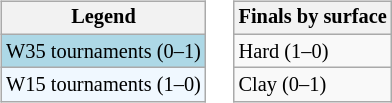<table>
<tr valign=top>
<td><br><table class="wikitable" style="font-size:85%;">
<tr>
<th>Legend</th>
</tr>
<tr style="background:lightblue;">
<td>W35 tournaments (0–1)</td>
</tr>
<tr style="background:#f0f8ff;">
<td>W15 tournaments (1–0)</td>
</tr>
</table>
</td>
<td><br><table class="wikitable" style="font-size:85%;">
<tr>
<th>Finals by surface</th>
</tr>
<tr>
<td>Hard (1–0)</td>
</tr>
<tr>
<td>Clay (0–1)</td>
</tr>
</table>
</td>
</tr>
</table>
